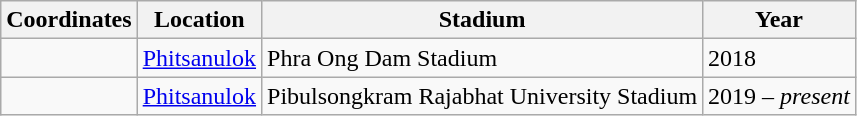<table class="wikitable sortable">
<tr>
<th>Coordinates</th>
<th>Location</th>
<th>Stadium</th>
<th>Year</th>
</tr>
<tr>
<td></td>
<td><a href='#'>Phitsanulok</a></td>
<td>Phra Ong Dam Stadium</td>
<td>2018</td>
</tr>
<tr>
<td></td>
<td><a href='#'>Phitsanulok</a></td>
<td>Pibulsongkram Rajabhat University Stadium</td>
<td>2019 – <em>present</em></td>
</tr>
</table>
